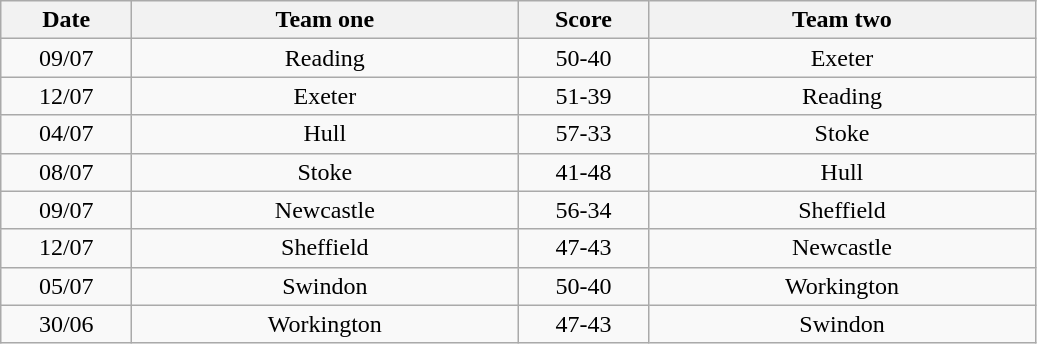<table class="wikitable" style="text-align: center">
<tr>
<th width=80>Date</th>
<th width=250>Team one</th>
<th width=80>Score</th>
<th width=250>Team two</th>
</tr>
<tr>
<td>09/07</td>
<td>Reading</td>
<td>50-40</td>
<td>Exeter</td>
</tr>
<tr>
<td>12/07</td>
<td>Exeter</td>
<td>51-39</td>
<td>Reading</td>
</tr>
<tr>
<td>04/07</td>
<td>Hull</td>
<td>57-33</td>
<td>Stoke</td>
</tr>
<tr>
<td>08/07</td>
<td>Stoke</td>
<td>41-48</td>
<td>Hull</td>
</tr>
<tr>
<td>09/07</td>
<td>Newcastle</td>
<td>56-34</td>
<td>Sheffield</td>
</tr>
<tr>
<td>12/07</td>
<td>Sheffield</td>
<td>47-43</td>
<td>Newcastle</td>
</tr>
<tr>
<td>05/07</td>
<td>Swindon</td>
<td>50-40</td>
<td>Workington</td>
</tr>
<tr>
<td>30/06</td>
<td>Workington</td>
<td>47-43</td>
<td>Swindon</td>
</tr>
</table>
